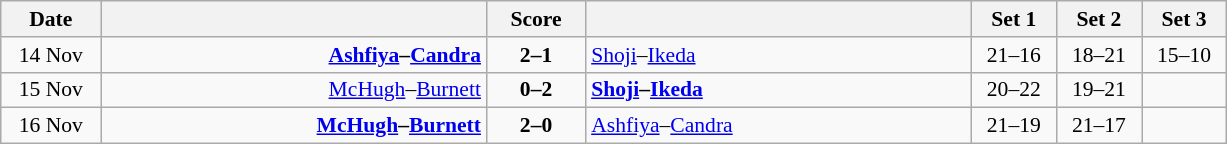<table class="wikitable" style="text-align: center; font-size:90% ">
<tr>
<th width="60">Date</th>
<th align="right" width="250"></th>
<th width="60">Score</th>
<th align="left" width="250"></th>
<th width="50">Set 1</th>
<th width="50">Set 2</th>
<th width="50">Set 3</th>
</tr>
<tr>
<td>14 Nov</td>
<td align=right><strong><a href='#'>Ashfiya</a>–<a href='#'>Candra</a> </strong></td>
<td align=center><strong>2–1</strong></td>
<td align=left> <a href='#'>Shoji</a>–<a href='#'>Ikeda</a></td>
<td>21–16</td>
<td>18–21</td>
<td>15–10</td>
</tr>
<tr>
<td>15 Nov</td>
<td align=right><a href='#'>McHugh</a>–<a href='#'>Burnett</a> </td>
<td align=center><strong>0–2</strong></td>
<td align=left><strong> <a href='#'>Shoji</a>–<a href='#'>Ikeda</a></strong></td>
<td>20–22</td>
<td>19–21</td>
<td></td>
</tr>
<tr>
<td>16 Nov</td>
<td align=right><strong><a href='#'>McHugh</a>–<a href='#'>Burnett</a> </strong></td>
<td align=center><strong>2–0</strong></td>
<td align=left> <a href='#'>Ashfiya</a>–<a href='#'>Candra</a></td>
<td>21–19</td>
<td>21–17</td>
<td></td>
</tr>
</table>
